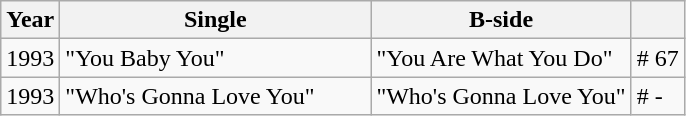<table class="wikitable">
<tr>
<th>Year</th>
<th width="200">Single</th>
<th>B-side</th>
<th></th>
</tr>
<tr>
<td>1993</td>
<td>"You Baby You"</td>
<td>"You Are What You Do"</td>
<td># 67</td>
</tr>
<tr>
<td>1993</td>
<td>"Who's Gonna Love You"</td>
<td>"Who's Gonna Love You"</td>
<td>#  -</td>
</tr>
</table>
